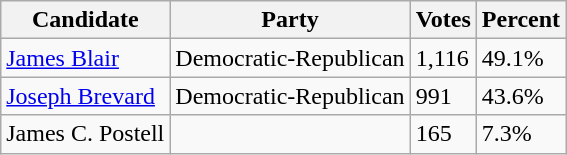<table class=wikitable>
<tr>
<th>Candidate</th>
<th>Party</th>
<th>Votes</th>
<th>Percent</th>
</tr>
<tr>
<td><a href='#'>James Blair</a></td>
<td>Democratic-Republican</td>
<td>1,116</td>
<td>49.1%</td>
</tr>
<tr>
<td><a href='#'>Joseph Brevard</a></td>
<td>Democratic-Republican</td>
<td>991</td>
<td>43.6%</td>
</tr>
<tr>
<td>James C. Postell</td>
<td></td>
<td>165</td>
<td>7.3%</td>
</tr>
</table>
